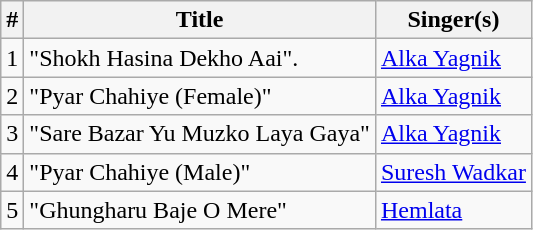<table class="wikitable">
<tr>
<th>#</th>
<th>Title</th>
<th>Singer(s)</th>
</tr>
<tr>
<td>1</td>
<td>"Shokh Hasina Dekho Aai".</td>
<td><a href='#'>Alka Yagnik</a></td>
</tr>
<tr>
<td>2</td>
<td>"Pyar Chahiye (Female)"</td>
<td><a href='#'>Alka Yagnik</a></td>
</tr>
<tr>
<td>3</td>
<td>"Sare Bazar Yu Muzko Laya Gaya"</td>
<td><a href='#'>Alka Yagnik</a></td>
</tr>
<tr>
<td>4</td>
<td>"Pyar Chahiye (Male)"</td>
<td><a href='#'>Suresh Wadkar</a></td>
</tr>
<tr>
<td>5</td>
<td>"Ghungharu Baje O Mere"</td>
<td><a href='#'>Hemlata</a></td>
</tr>
</table>
